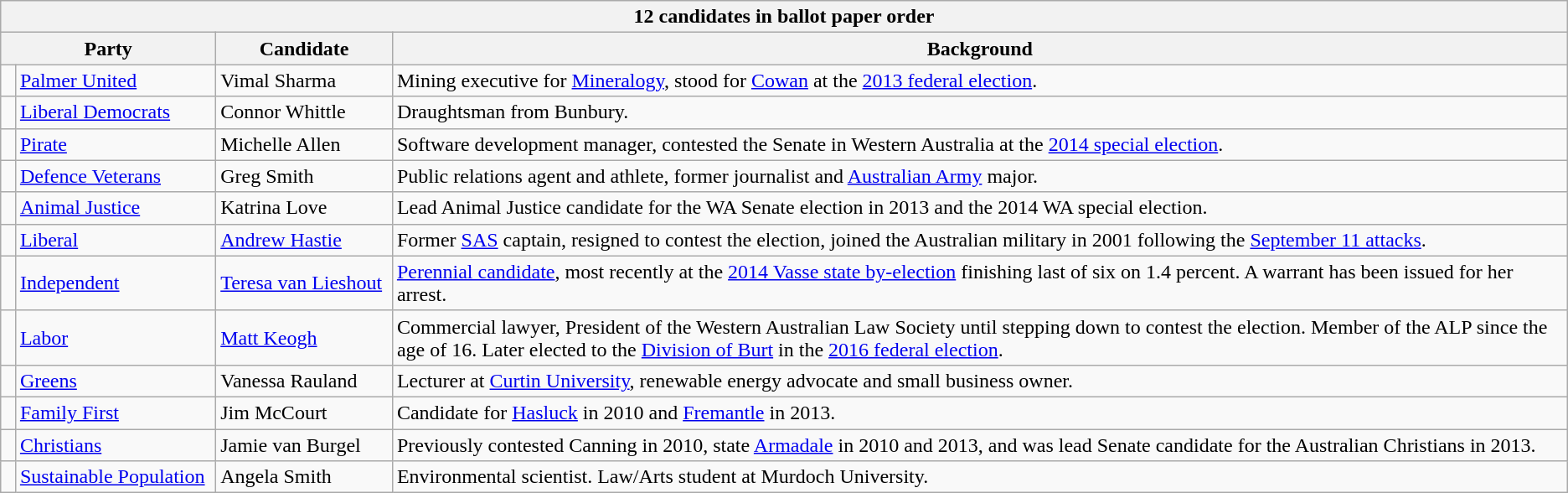<table class="wikitable">
<tr>
<th colspan=4>12 candidates in ballot paper order</th>
</tr>
<tr>
<th colspan=2>Party</th>
<th>Candidate</th>
<th width=75%>Background</th>
</tr>
<tr>
<td> </td>
<td><a href='#'>Palmer United</a></td>
<td>Vimal Sharma</td>
<td>Mining executive for <a href='#'>Mineralogy</a>, stood for <a href='#'>Cowan</a> at the <a href='#'>2013 federal election</a>.</td>
</tr>
<tr>
<td> </td>
<td><a href='#'>Liberal Democrats</a></td>
<td>Connor Whittle</td>
<td>Draughtsman from Bunbury.</td>
</tr>
<tr>
<td> </td>
<td><a href='#'>Pirate</a></td>
<td>Michelle Allen</td>
<td>Software development manager, contested the Senate in Western Australia at the <a href='#'>2014 special election</a>.</td>
</tr>
<tr>
<td> </td>
<td><a href='#'>Defence Veterans</a></td>
<td>Greg Smith</td>
<td>Public relations agent and athlete, former journalist and <a href='#'>Australian Army</a> major.</td>
</tr>
<tr>
<td> </td>
<td><a href='#'>Animal Justice</a></td>
<td>Katrina Love</td>
<td>Lead Animal Justice candidate for the WA Senate election in 2013 and the 2014 WA special election.</td>
</tr>
<tr>
<td> </td>
<td><a href='#'>Liberal</a></td>
<td><a href='#'>Andrew Hastie</a></td>
<td>Former <a href='#'>SAS</a> captain, resigned to contest the election, joined the Australian military in 2001 following the <a href='#'>September 11 attacks</a>.</td>
</tr>
<tr>
<td> </td>
<td><a href='#'>Independent</a></td>
<td><a href='#'>Teresa van Lieshout</a></td>
<td><a href='#'>Perennial candidate</a>, most recently at the <a href='#'>2014 Vasse state by-election</a> finishing last of six on 1.4 percent. A warrant has been issued for her arrest.</td>
</tr>
<tr>
<td> </td>
<td><a href='#'>Labor</a></td>
<td><a href='#'>Matt Keogh</a></td>
<td>Commercial lawyer, President of the Western Australian Law Society until stepping down to contest the election. Member of the ALP since the age of 16. Later elected to the <a href='#'>Division of Burt</a> in the <a href='#'>2016 federal election</a>.</td>
</tr>
<tr>
<td> </td>
<td><a href='#'>Greens</a></td>
<td>Vanessa Rauland</td>
<td>Lecturer at <a href='#'>Curtin University</a>, renewable energy advocate and small business owner.</td>
</tr>
<tr>
<td> </td>
<td><a href='#'>Family First</a></td>
<td>Jim McCourt</td>
<td>Candidate for <a href='#'>Hasluck</a> in 2010 and <a href='#'>Fremantle</a> in 2013.</td>
</tr>
<tr>
<td> </td>
<td><a href='#'>Christians</a></td>
<td>Jamie van Burgel</td>
<td>Previously contested Canning in 2010, state <a href='#'>Armadale</a> in 2010 and 2013, and was lead Senate candidate for the Australian Christians in 2013.</td>
</tr>
<tr>
<td> </td>
<td><a href='#'>Sustainable Population</a></td>
<td>Angela Smith</td>
<td>Environmental scientist. Law/Arts student at Murdoch University.</td>
</tr>
</table>
